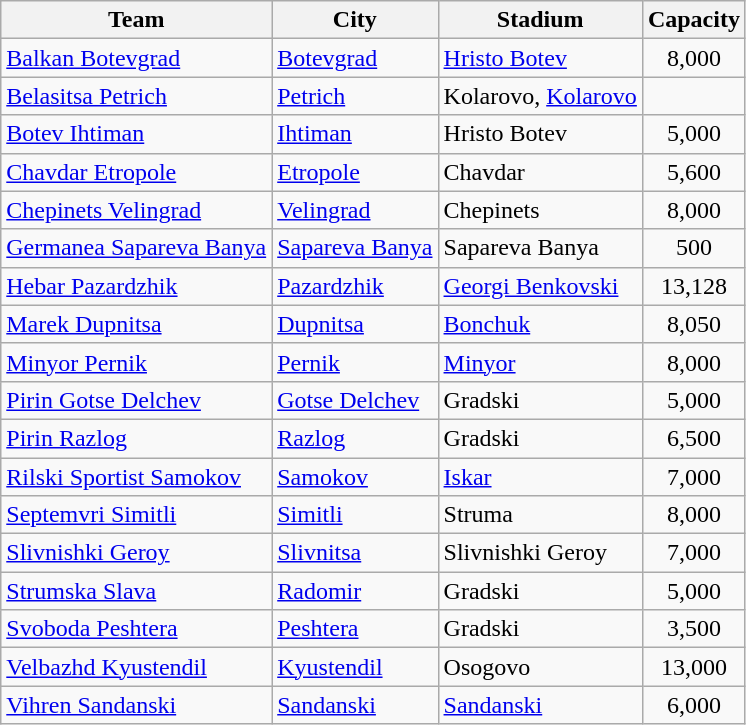<table class="wikitable sortable">
<tr>
<th>Team</th>
<th>City</th>
<th>Stadium</th>
<th>Capacity</th>
</tr>
<tr>
<td><a href='#'>Balkan Botevgrad</a></td>
<td><a href='#'>Botevgrad</a></td>
<td><a href='#'>Hristo Botev</a></td>
<td align=center>8,000</td>
</tr>
<tr>
<td><a href='#'>Belasitsa Petrich</a></td>
<td><a href='#'>Petrich</a></td>
<td>Kolarovo, <a href='#'>Kolarovo</a></td>
<td align=center></td>
</tr>
<tr>
<td><a href='#'>Botev Ihtiman</a></td>
<td><a href='#'>Ihtiman</a></td>
<td>Hristo Botev</td>
<td align=center>5,000</td>
</tr>
<tr>
<td><a href='#'>Chavdar Etropole</a></td>
<td><a href='#'>Etropole</a></td>
<td>Chavdar</td>
<td align="center">5,600</td>
</tr>
<tr>
<td><a href='#'>Chepinets Velingrad</a></td>
<td><a href='#'>Velingrad</a></td>
<td>Chepinets</td>
<td align=center>8,000</td>
</tr>
<tr>
<td><a href='#'>Germanea Sapareva Banya</a></td>
<td><a href='#'>Sapareva Banya</a></td>
<td>Sapareva Banya</td>
<td align=center>500</td>
</tr>
<tr>
<td><a href='#'>Hebar Pazardzhik</a></td>
<td><a href='#'>Pazardzhik</a></td>
<td><a href='#'>Georgi Benkovski</a></td>
<td align=center>13,128</td>
</tr>
<tr>
<td><a href='#'>Marek Dupnitsa</a></td>
<td><a href='#'>Dupnitsa</a></td>
<td><a href='#'>Bonchuk</a></td>
<td align="center">8,050</td>
</tr>
<tr>
<td><a href='#'>Minyor Pernik</a></td>
<td><a href='#'>Pernik</a></td>
<td><a href='#'>Minyor</a></td>
<td align=center>8,000</td>
</tr>
<tr>
<td><a href='#'>Pirin Gotse Delchev</a></td>
<td><a href='#'>Gotse Delchev</a></td>
<td>Gradski</td>
<td align=center>5,000</td>
</tr>
<tr>
<td><a href='#'>Pirin Razlog</a></td>
<td><a href='#'>Razlog</a></td>
<td>Gradski</td>
<td align=center>6,500</td>
</tr>
<tr>
<td><a href='#'>Rilski Sportist Samokov</a></td>
<td><a href='#'>Samokov</a></td>
<td><a href='#'>Iskar</a></td>
<td align=center>7,000</td>
</tr>
<tr>
<td><a href='#'>Septemvri Simitli</a></td>
<td><a href='#'>Simitli</a></td>
<td>Struma</td>
<td align="center">8,000</td>
</tr>
<tr>
<td><a href='#'>Slivnishki Geroy</a></td>
<td><a href='#'>Slivnitsa</a></td>
<td>Slivnishki Geroy</td>
<td align="center">7,000</td>
</tr>
<tr>
<td><a href='#'>Strumska Slava</a></td>
<td><a href='#'>Radomir</a></td>
<td>Gradski</td>
<td align="center">5,000</td>
</tr>
<tr>
<td><a href='#'>Svoboda Peshtera</a></td>
<td><a href='#'>Peshtera</a></td>
<td>Gradski</td>
<td align="center">3,500</td>
</tr>
<tr>
<td><a href='#'>Velbazhd Kyustendil</a></td>
<td><a href='#'>Kyustendil</a></td>
<td>Osogovo</td>
<td align="center">13,000</td>
</tr>
<tr>
<td><a href='#'>Vihren Sandanski</a></td>
<td><a href='#'>Sandanski</a></td>
<td><a href='#'>Sandanski</a></td>
<td align="center">6,000</td>
</tr>
</table>
